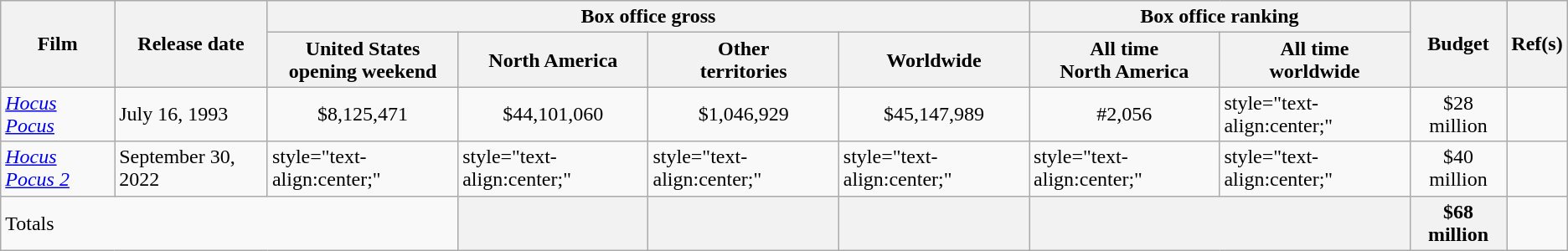<table class="wikitable">
<tr>
<th rowspan="2">Film</th>
<th rowspan="2">Release date</th>
<th colspan="4">Box office gross</th>
<th colspan="2">Box office ranking</th>
<th rowspan="2">Budget</th>
<th rowspan="2">Ref(s)</th>
</tr>
<tr>
<th>United States <br>opening weekend</th>
<th>North America</th>
<th>Other <br>territories</th>
<th>Worldwide</th>
<th>All time<br>North America</th>
<th>All time<br>worldwide</th>
</tr>
<tr>
<td><em><a href='#'>Hocus Pocus</a></em></td>
<td>July 16, 1993</td>
<td style="text-align:center;">$8,125,471</td>
<td style="text-align:center;">$44,101,060</td>
<td style="text-align:center;">$1,046,929</td>
<td style="text-align:center;">$45,147,989</td>
<td style="text-align:center;">#2,056</td>
<td>style="text-align:center;" </td>
<td style="text-align:center;">$28 million</td>
<td></td>
</tr>
<tr>
<td><em><a href='#'>Hocus Pocus 2</a></em></td>
<td>September 30, 2022</td>
<td>style="text-align:center;" </td>
<td>style="text-align:center;" </td>
<td>style="text-align:center;" </td>
<td>style="text-align:center;" </td>
<td>style="text-align:center;" </td>
<td>style="text-align:center;" </td>
<td style="text-align:center;">$40 million</td>
<td></td>
</tr>
<tr>
<td colspan="3">Totals</td>
<th></th>
<th></th>
<th></th>
<th colspan="2"></th>
<th>$68 million</th>
<td></td>
</tr>
</table>
